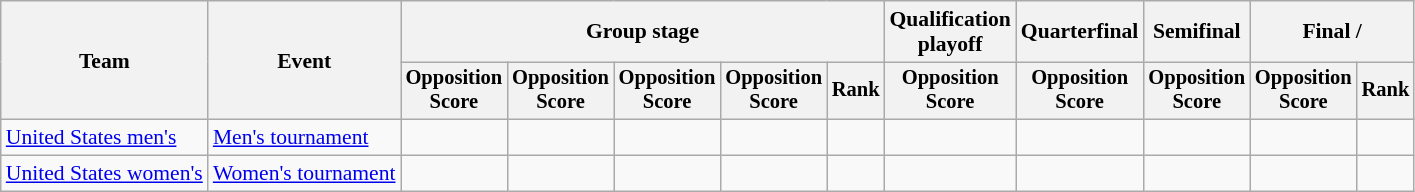<table class="wikitable" style="font-size:90%">
<tr>
<th rowspan=2>Team</th>
<th rowspan=2>Event</th>
<th colspan="5">Group stage</th>
<th>Qualification<br>playoff</th>
<th>Quarterfinal</th>
<th>Semifinal</th>
<th colspan=2>Final / </th>
</tr>
<tr style="font-size:95%">
<th>Opposition<br>Score</th>
<th>Opposition<br>Score</th>
<th>Opposition<br>Score</th>
<th>Opposition<br>Score</th>
<th>Rank</th>
<th>Opposition<br>Score</th>
<th>Opposition<br>Score</th>
<th>Opposition<br>Score</th>
<th>Opposition<br>Score</th>
<th>Rank</th>
</tr>
<tr align=center>
<td align=left><a href='#'>United States men's</a></td>
<td align=left><a href='#'>Men's tournament</a></td>
<td></td>
<td></td>
<td></td>
<td></td>
<td></td>
<td></td>
<td></td>
<td></td>
<td></td>
<td></td>
</tr>
<tr align=center>
<td align=left><a href='#'>United States women's</a></td>
<td align=left><a href='#'>Women's tournament</a></td>
<td></td>
<td></td>
<td></td>
<td></td>
<td></td>
<td></td>
<td></td>
<td></td>
<td></td>
<td></td>
</tr>
</table>
